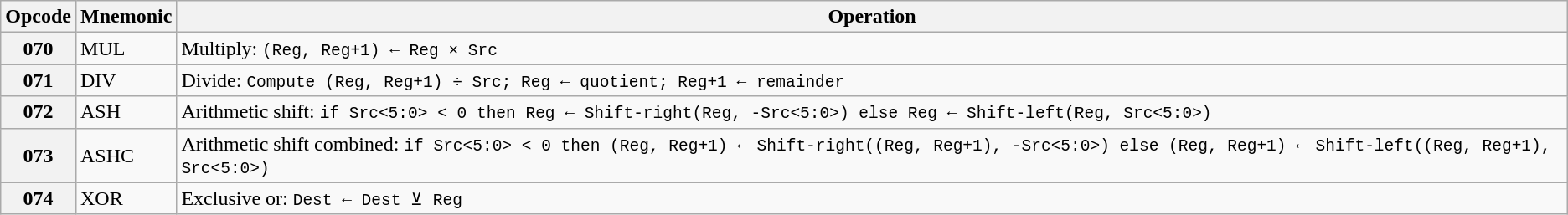<table class="wikitable">
<tr>
<th>Opcode</th>
<th>Mnemonic</th>
<th>Operation</th>
</tr>
<tr>
<th>070</th>
<td>MUL</td>
<td>Multiply: <code>(Reg, Reg+1) ← Reg × Src</code></td>
</tr>
<tr>
<th>071</th>
<td>DIV</td>
<td>Divide: <code>Compute (Reg, Reg+1) ÷ Src; Reg ← quotient; Reg+1 ← remainder</code></td>
</tr>
<tr>
<th>072</th>
<td>ASH</td>
<td>Arithmetic shift: <code>if Src<5:0> < 0 then Reg ← Shift-right(Reg, -Src<5:0>) else Reg ← Shift-left(Reg, Src<5:0>)</code></td>
</tr>
<tr>
<th>073</th>
<td>ASHC</td>
<td>Arithmetic shift combined: <code>if Src<5:0> < 0 then (Reg, Reg+1) ← Shift-right((Reg, Reg+1), -Src<5:0>) else (Reg, Reg+1) ← Shift-left((Reg, Reg+1), Src<5:0>)</code></td>
</tr>
<tr>
<th>074</th>
<td>XOR</td>
<td>Exclusive or: <code>Dest ← Dest ⊻ Reg</code></td>
</tr>
</table>
